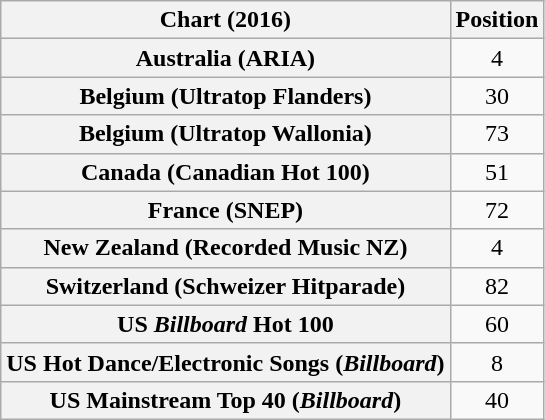<table class="wikitable plainrowheaders sortable" style="text-align:center">
<tr>
<th>Chart (2016)</th>
<th>Position</th>
</tr>
<tr>
<th scope="row">Australia (ARIA)</th>
<td>4</td>
</tr>
<tr>
<th scope="row">Belgium (Ultratop Flanders)</th>
<td>30</td>
</tr>
<tr>
<th scope="row">Belgium (Ultratop Wallonia)</th>
<td>73</td>
</tr>
<tr>
<th scope="row">Canada (Canadian Hot 100)</th>
<td>51</td>
</tr>
<tr>
<th scope="row">France (SNEP)</th>
<td>72</td>
</tr>
<tr>
<th scope="row">New Zealand (Recorded Music NZ)</th>
<td>4</td>
</tr>
<tr>
<th scope="row">Switzerland (Schweizer Hitparade)</th>
<td>82</td>
</tr>
<tr>
<th scope="row">US <em>Billboard</em> Hot 100</th>
<td>60</td>
</tr>
<tr>
<th scope="row">US Hot Dance/Electronic Songs (<em>Billboard</em>)</th>
<td>8</td>
</tr>
<tr>
<th scope="row">US Mainstream Top 40 (<em>Billboard</em>)</th>
<td>40</td>
</tr>
</table>
